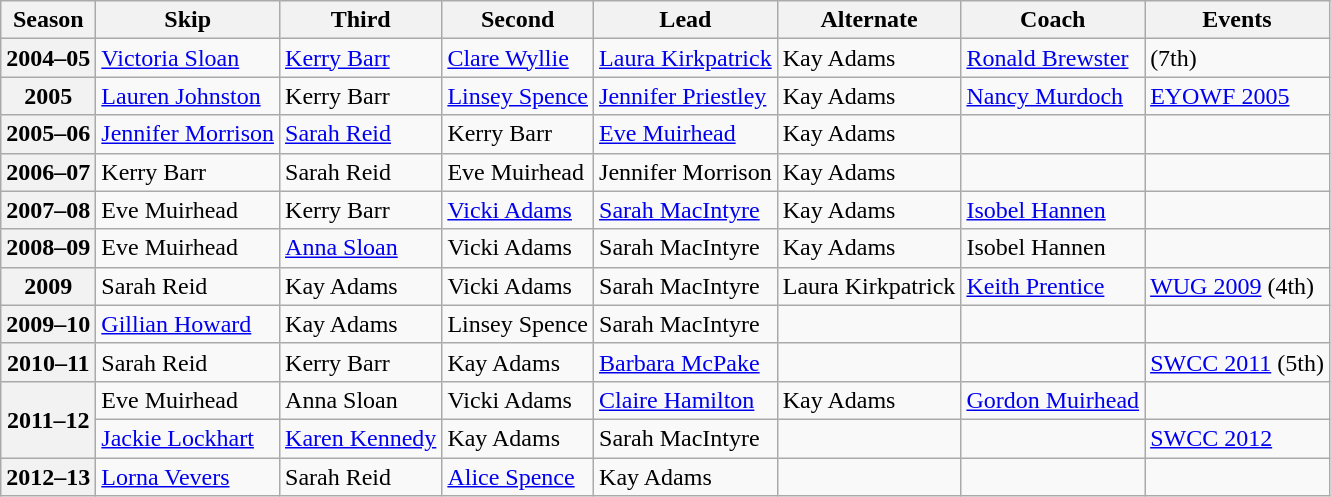<table class="wikitable">
<tr>
<th scope="col">Season</th>
<th scope="col">Skip</th>
<th scope="col">Third</th>
<th scope="col">Second</th>
<th scope="col">Lead</th>
<th scope="col">Alternate</th>
<th scope="col">Coach</th>
<th scope="col">Events</th>
</tr>
<tr>
<th scope="row">2004–05</th>
<td><a href='#'>Victoria Sloan</a></td>
<td><a href='#'>Kerry Barr</a></td>
<td><a href='#'>Clare Wyllie</a></td>
<td><a href='#'>Laura Kirkpatrick</a></td>
<td>Kay Adams</td>
<td><a href='#'>Ronald Brewster</a></td>
<td> (7th)</td>
</tr>
<tr>
<th scope="row">2005</th>
<td><a href='#'>Lauren Johnston</a></td>
<td>Kerry Barr</td>
<td><a href='#'>Linsey Spence</a></td>
<td><a href='#'>Jennifer Priestley</a></td>
<td>Kay Adams</td>
<td><a href='#'>Nancy Murdoch</a></td>
<td><a href='#'>EYOWF 2005</a> </td>
</tr>
<tr>
<th scope="row">2005–06</th>
<td><a href='#'>Jennifer Morrison</a></td>
<td><a href='#'>Sarah Reid</a></td>
<td>Kerry Barr</td>
<td><a href='#'>Eve Muirhead</a></td>
<td>Kay Adams</td>
<td></td>
<td></td>
</tr>
<tr>
<th scope="row">2006–07</th>
<td>Kerry Barr</td>
<td>Sarah Reid</td>
<td>Eve Muirhead</td>
<td>Jennifer Morrison</td>
<td>Kay Adams</td>
<td></td>
<td></td>
</tr>
<tr>
<th scope="row">2007–08</th>
<td>Eve Muirhead</td>
<td>Kerry Barr</td>
<td><a href='#'>Vicki Adams</a></td>
<td><a href='#'>Sarah MacIntyre</a></td>
<td>Kay Adams</td>
<td><a href='#'>Isobel Hannen</a></td>
<td> </td>
</tr>
<tr>
<th scope="row">2008–09</th>
<td>Eve Muirhead</td>
<td><a href='#'>Anna Sloan</a></td>
<td>Vicki Adams</td>
<td>Sarah MacIntyre</td>
<td>Kay Adams</td>
<td>Isobel Hannen</td>
<td> </td>
</tr>
<tr>
<th scope="row">2009</th>
<td>Sarah Reid</td>
<td>Kay Adams</td>
<td>Vicki Adams</td>
<td>Sarah MacIntyre</td>
<td>Laura Kirkpatrick</td>
<td><a href='#'>Keith Prentice</a></td>
<td><a href='#'>WUG 2009</a> (4th)</td>
</tr>
<tr>
<th scope="row">2009–10</th>
<td><a href='#'>Gillian Howard</a></td>
<td>Kay Adams</td>
<td>Linsey Spence</td>
<td>Sarah MacIntyre</td>
<td></td>
<td></td>
<td></td>
</tr>
<tr>
<th scope="row">2010–11</th>
<td>Sarah Reid</td>
<td>Kerry Barr</td>
<td>Kay Adams</td>
<td><a href='#'>Barbara McPake</a></td>
<td></td>
<td></td>
<td><a href='#'>SWCC 2011</a> (5th)</td>
</tr>
<tr>
<th scope="row" rowspan=2>2011–12</th>
<td>Eve Muirhead</td>
<td>Anna Sloan</td>
<td>Vicki Adams</td>
<td><a href='#'>Claire Hamilton</a></td>
<td>Kay Adams</td>
<td><a href='#'>Gordon Muirhead</a></td>
<td> </td>
</tr>
<tr>
<td><a href='#'>Jackie Lockhart</a></td>
<td><a href='#'>Karen Kennedy</a></td>
<td>Kay Adams</td>
<td>Sarah MacIntyre</td>
<td></td>
<td></td>
<td><a href='#'>SWCC 2012</a> </td>
</tr>
<tr>
<th scope="row">2012–13</th>
<td><a href='#'>Lorna Vevers</a></td>
<td>Sarah Reid</td>
<td><a href='#'>Alice Spence</a></td>
<td>Kay Adams</td>
<td></td>
<td></td>
<td></td>
</tr>
</table>
